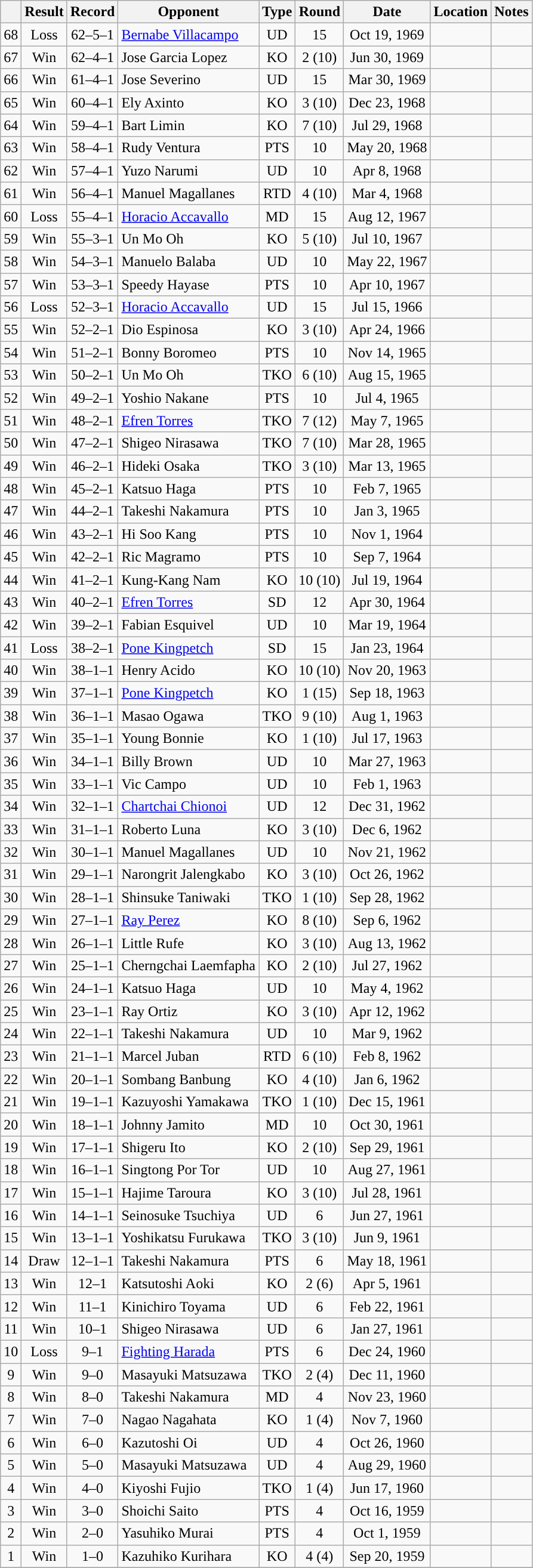<table class="wikitable" style="text-align:center">
<tr>
<th></th>
<th>Result</th>
<th>Record</th>
<th>Opponent</th>
<th>Type</th>
<th>Round</th>
<th>Date</th>
<th>Location</th>
<th>Notes</th>
</tr>
<tr>
<td>68</td>
<td>Loss</td>
<td>62–5–1</td>
<td style="text-align:left;"><a href='#'>Bernabe Villacampo</a></td>
<td>UD</td>
<td>15</td>
<td>Oct 19, 1969</td>
<td style="text-align:left;"></td>
<td style="text-align:left;"></td>
</tr>
<tr>
<td>67</td>
<td>Win</td>
<td>62–4–1</td>
<td style="text-align:left;">Jose Garcia Lopez</td>
<td>KO</td>
<td>2 (10)</td>
<td>Jun 30, 1969</td>
<td style="text-align:left;"></td>
<td></td>
</tr>
<tr>
<td>66</td>
<td>Win</td>
<td>61–4–1</td>
<td style="text-align:left;">Jose Severino</td>
<td>UD</td>
<td>15</td>
<td>Mar 30, 1969</td>
<td style="text-align:left;"></td>
<td style="text-align:left;"></td>
</tr>
<tr>
<td>65</td>
<td>Win</td>
<td>60–4–1</td>
<td style="text-align:left;">Ely Axinto</td>
<td>KO</td>
<td>3 (10)</td>
<td>Dec 23, 1968</td>
<td style="text-align:left;"></td>
<td></td>
</tr>
<tr>
<td>64</td>
<td>Win</td>
<td>59–4–1</td>
<td style="text-align:left;">Bart Limin</td>
<td>KO</td>
<td>7 (10)</td>
<td>Jul 29, 1968</td>
<td style="text-align:left;"></td>
<td></td>
</tr>
<tr>
<td>63</td>
<td>Win</td>
<td>58–4–1</td>
<td style="text-align:left;">Rudy Ventura</td>
<td>PTS</td>
<td>10</td>
<td>May 20, 1968</td>
<td style="text-align:left;"></td>
<td></td>
</tr>
<tr>
<td>62</td>
<td>Win</td>
<td>57–4–1</td>
<td style="text-align:left;">Yuzo Narumi</td>
<td>UD</td>
<td>10</td>
<td>Apr 8, 1968</td>
<td style="text-align:left;"></td>
<td></td>
</tr>
<tr>
<td>61</td>
<td>Win</td>
<td>56–4–1</td>
<td style="text-align:left;">Manuel Magallanes</td>
<td>RTD</td>
<td>4 (10)</td>
<td>Mar 4, 1968</td>
<td style="text-align:left;"></td>
<td></td>
</tr>
<tr>
<td>60</td>
<td>Loss</td>
<td>55–4–1</td>
<td style="text-align:left;"><a href='#'>Horacio Accavallo</a></td>
<td>MD</td>
<td>15</td>
<td>Aug 12, 1967</td>
<td style="text-align:left;"></td>
<td style="text-align:left;"></td>
</tr>
<tr>
<td>59</td>
<td>Win</td>
<td>55–3–1</td>
<td style="text-align:left;">Un Mo Oh</td>
<td>KO</td>
<td>5 (10)</td>
<td>Jul 10, 1967</td>
<td style="text-align:left;"></td>
<td></td>
</tr>
<tr>
<td>58</td>
<td>Win</td>
<td>54–3–1</td>
<td style="text-align:left;">Manuelo Balaba</td>
<td>UD</td>
<td>10</td>
<td>May 22, 1967</td>
<td style="text-align:left;"></td>
<td></td>
</tr>
<tr>
<td>57</td>
<td>Win</td>
<td>53–3–1</td>
<td style="text-align:left;">Speedy Hayase</td>
<td>PTS</td>
<td>10</td>
<td>Apr 10, 1967</td>
<td style="text-align:left;"></td>
<td></td>
</tr>
<tr>
<td>56</td>
<td>Loss</td>
<td>52–3–1</td>
<td style="text-align:left;"><a href='#'>Horacio Accavallo</a></td>
<td>UD</td>
<td>15</td>
<td>Jul 15, 1966</td>
<td style="text-align:left;"></td>
<td style="text-align:left;"></td>
</tr>
<tr>
<td>55</td>
<td>Win</td>
<td>52–2–1</td>
<td style="text-align:left;">Dio Espinosa</td>
<td>KO</td>
<td>3 (10)</td>
<td>Apr 24, 1966</td>
<td style="text-align:left;"></td>
<td></td>
</tr>
<tr>
<td>54</td>
<td>Win</td>
<td>51–2–1</td>
<td style="text-align:left;">Bonny Boromeo</td>
<td>PTS</td>
<td>10</td>
<td>Nov 14, 1965</td>
<td style="text-align:left;"></td>
<td></td>
</tr>
<tr>
<td>53</td>
<td>Win</td>
<td>50–2–1</td>
<td style="text-align:left;">Un Mo Oh</td>
<td>TKO</td>
<td>6 (10)</td>
<td>Aug 15, 1965</td>
<td style="text-align:left;"></td>
<td></td>
</tr>
<tr>
<td>52</td>
<td>Win</td>
<td>49–2–1</td>
<td style="text-align:left;">Yoshio Nakane</td>
<td>PTS</td>
<td>10</td>
<td>Jul 4, 1965</td>
<td style="text-align:left;"></td>
<td></td>
</tr>
<tr>
<td>51</td>
<td>Win</td>
<td>48–2–1</td>
<td style="text-align:left;"><a href='#'>Efren Torres</a></td>
<td>TKO</td>
<td>7 (12)</td>
<td>May 7, 1965</td>
<td style="text-align:left;"></td>
<td></td>
</tr>
<tr>
<td>50</td>
<td>Win</td>
<td>47–2–1</td>
<td style="text-align:left;">Shigeo Nirasawa</td>
<td>TKO</td>
<td>7 (10)</td>
<td>Mar 28, 1965</td>
<td style="text-align:left;"></td>
<td></td>
</tr>
<tr>
<td>49</td>
<td>Win</td>
<td>46–2–1</td>
<td style="text-align:left;">Hideki Osaka</td>
<td>TKO</td>
<td>3 (10)</td>
<td>Mar 13, 1965</td>
<td style="text-align:left;"></td>
<td></td>
</tr>
<tr>
<td>48</td>
<td>Win</td>
<td>45–2–1</td>
<td style="text-align:left;">Katsuo Haga</td>
<td>PTS</td>
<td>10</td>
<td>Feb 7, 1965</td>
<td style="text-align:left;"></td>
<td></td>
</tr>
<tr>
<td>47</td>
<td>Win</td>
<td>44–2–1</td>
<td style="text-align:left;">Takeshi Nakamura</td>
<td>PTS</td>
<td>10</td>
<td>Jan 3, 1965</td>
<td style="text-align:left;"></td>
<td></td>
</tr>
<tr>
<td>46</td>
<td>Win</td>
<td>43–2–1</td>
<td style="text-align:left;">Hi Soo Kang</td>
<td>PTS</td>
<td>10</td>
<td>Nov 1, 1964</td>
<td style="text-align:left;"></td>
<td></td>
</tr>
<tr>
<td>45</td>
<td>Win</td>
<td>42–2–1</td>
<td style="text-align:left;">Ric Magramo</td>
<td>PTS</td>
<td>10</td>
<td>Sep 7, 1964</td>
<td style="text-align:left;"></td>
<td></td>
</tr>
<tr>
<td>44</td>
<td>Win</td>
<td>41–2–1</td>
<td style="text-align:left;">Kung-Kang Nam</td>
<td>KO</td>
<td>10 (10)</td>
<td>Jul 19, 1964</td>
<td style="text-align:left;"></td>
<td></td>
</tr>
<tr>
<td>43</td>
<td>Win</td>
<td>40–2–1</td>
<td style="text-align:left;"><a href='#'>Efren Torres</a></td>
<td>SD</td>
<td>12</td>
<td>Apr 30, 1964</td>
<td style="text-align:left;"></td>
<td></td>
</tr>
<tr>
<td>42</td>
<td>Win</td>
<td>39–2–1</td>
<td style="text-align:left;">Fabian Esquivel</td>
<td>UD</td>
<td>10</td>
<td>Mar 19, 1964</td>
<td style="text-align:left;"></td>
<td></td>
</tr>
<tr>
<td>41</td>
<td>Loss</td>
<td>38–2–1</td>
<td style="text-align:left;"><a href='#'>Pone Kingpetch</a></td>
<td>SD</td>
<td>15</td>
<td>Jan 23, 1964</td>
<td style="text-align:left;"></td>
<td style="text-align:left;"></td>
</tr>
<tr>
<td>40</td>
<td>Win</td>
<td>38–1–1</td>
<td style="text-align:left;">Henry Acido</td>
<td>KO</td>
<td>10 (10)</td>
<td>Nov 20, 1963</td>
<td style="text-align:left;"></td>
<td></td>
</tr>
<tr>
<td>39</td>
<td>Win</td>
<td>37–1–1</td>
<td style="text-align:left;"><a href='#'>Pone Kingpetch</a></td>
<td>KO</td>
<td>1 (15)</td>
<td>Sep 18, 1963</td>
<td style="text-align:left;"></td>
<td style="text-align:left;"></td>
</tr>
<tr>
<td>38</td>
<td>Win</td>
<td>36–1–1</td>
<td style="text-align:left;">Masao Ogawa</td>
<td>TKO</td>
<td>9 (10)</td>
<td>Aug 1, 1963</td>
<td style="text-align:left;"></td>
<td></td>
</tr>
<tr>
<td>37</td>
<td>Win</td>
<td>35–1–1</td>
<td style="text-align:left;">Young Bonnie</td>
<td>KO</td>
<td>1 (10)</td>
<td>Jul 17, 1963</td>
<td style="text-align:left;"></td>
<td></td>
</tr>
<tr>
<td>36</td>
<td>Win</td>
<td>34–1–1</td>
<td style="text-align:left;">Billy Brown</td>
<td>UD</td>
<td>10</td>
<td>Mar 27, 1963</td>
<td style="text-align:left;"></td>
<td></td>
</tr>
<tr>
<td>35</td>
<td>Win</td>
<td>33–1–1</td>
<td style="text-align:left;">Vic Campo</td>
<td>UD</td>
<td>10</td>
<td>Feb 1, 1963</td>
<td style="text-align:left;"></td>
<td></td>
</tr>
<tr>
<td>34</td>
<td>Win</td>
<td>32–1–1</td>
<td style="text-align:left;"><a href='#'>Chartchai Chionoi</a></td>
<td>UD</td>
<td>12</td>
<td>Dec 31, 1962</td>
<td style="text-align:left;"></td>
<td></td>
</tr>
<tr>
<td>33</td>
<td>Win</td>
<td>31–1–1</td>
<td style="text-align:left;">Roberto Luna</td>
<td>KO</td>
<td>3 (10)</td>
<td>Dec 6, 1962</td>
<td style="text-align:left;"></td>
<td></td>
</tr>
<tr>
<td>32</td>
<td>Win</td>
<td>30–1–1</td>
<td style="text-align:left;">Manuel Magallanes</td>
<td>UD</td>
<td>10</td>
<td>Nov 21, 1962</td>
<td style="text-align:left;"></td>
<td></td>
</tr>
<tr>
<td>31</td>
<td>Win</td>
<td>29–1–1</td>
<td style="text-align:left;">Narongrit Jalengkabo</td>
<td>KO</td>
<td>3 (10)</td>
<td>Oct 26, 1962</td>
<td style="text-align:left;"></td>
<td></td>
</tr>
<tr>
<td>30</td>
<td>Win</td>
<td>28–1–1</td>
<td style="text-align:left;">Shinsuke Taniwaki</td>
<td>TKO</td>
<td>1 (10)</td>
<td>Sep 28, 1962</td>
<td style="text-align:left;"></td>
<td></td>
</tr>
<tr>
<td>29</td>
<td>Win</td>
<td>27–1–1</td>
<td style="text-align:left;"><a href='#'>Ray Perez</a></td>
<td>KO</td>
<td>8 (10)</td>
<td>Sep 6, 1962</td>
<td style="text-align:left;"></td>
<td></td>
</tr>
<tr>
<td>28</td>
<td>Win</td>
<td>26–1–1</td>
<td style="text-align:left;">Little Rufe</td>
<td>KO</td>
<td>3 (10)</td>
<td>Aug 13, 1962</td>
<td style="text-align:left;"></td>
<td></td>
</tr>
<tr>
<td>27</td>
<td>Win</td>
<td>25–1–1</td>
<td style="text-align:left;">Cherngchai Laemfapha</td>
<td>KO</td>
<td>2 (10)</td>
<td>Jul 27, 1962</td>
<td style="text-align:left;"></td>
<td></td>
</tr>
<tr>
<td>26</td>
<td>Win</td>
<td>24–1–1</td>
<td style="text-align:left;">Katsuo Haga</td>
<td>UD</td>
<td>10</td>
<td>May 4, 1962</td>
<td style="text-align:left;"></td>
<td></td>
</tr>
<tr>
<td>25</td>
<td>Win</td>
<td>23–1–1</td>
<td style="text-align:left;">Ray Ortiz</td>
<td>KO</td>
<td>3 (10)</td>
<td>Apr 12, 1962</td>
<td style="text-align:left;"></td>
<td></td>
</tr>
<tr>
<td>24</td>
<td>Win</td>
<td>22–1–1</td>
<td style="text-align:left;">Takeshi Nakamura</td>
<td>UD</td>
<td>10</td>
<td>Mar 9, 1962</td>
<td style="text-align:left;"></td>
<td></td>
</tr>
<tr>
<td>23</td>
<td>Win</td>
<td>21–1–1</td>
<td style="text-align:left;">Marcel Juban</td>
<td>RTD</td>
<td>6 (10)</td>
<td>Feb 8, 1962</td>
<td style="text-align:left;"></td>
<td></td>
</tr>
<tr>
<td>22</td>
<td>Win</td>
<td>20–1–1</td>
<td style="text-align:left;">Sombang Banbung</td>
<td>KO</td>
<td>4 (10)</td>
<td>Jan 6, 1962</td>
<td style="text-align:left;"></td>
<td></td>
</tr>
<tr>
<td>21</td>
<td>Win</td>
<td>19–1–1</td>
<td style="text-align:left;">Kazuyoshi Yamakawa</td>
<td>TKO</td>
<td>1 (10)</td>
<td>Dec 15, 1961</td>
<td style="text-align:left;"></td>
<td></td>
</tr>
<tr>
<td>20</td>
<td>Win</td>
<td>18–1–1</td>
<td style="text-align:left;">Johnny Jamito</td>
<td>MD</td>
<td>10</td>
<td>Oct 30, 1961</td>
<td style="text-align:left;"></td>
<td></td>
</tr>
<tr>
<td>19</td>
<td>Win</td>
<td>17–1–1</td>
<td style="text-align:left;">Shigeru Ito</td>
<td>KO</td>
<td>2 (10)</td>
<td>Sep 29, 1961</td>
<td style="text-align:left;"></td>
<td></td>
</tr>
<tr>
<td>18</td>
<td>Win</td>
<td>16–1–1</td>
<td style="text-align:left;">Singtong Por Tor</td>
<td>UD</td>
<td>10</td>
<td>Aug 27, 1961</td>
<td style="text-align:left;"></td>
<td></td>
</tr>
<tr>
<td>17</td>
<td>Win</td>
<td>15–1–1</td>
<td style="text-align:left;">Hajime Taroura</td>
<td>KO</td>
<td>3 (10)</td>
<td>Jul 28, 1961</td>
<td style="text-align:left;"></td>
<td></td>
</tr>
<tr>
<td>16</td>
<td>Win</td>
<td>14–1–1</td>
<td style="text-align:left;">Seinosuke Tsuchiya</td>
<td>UD</td>
<td>6</td>
<td>Jun 27, 1961</td>
<td style="text-align:left;"></td>
<td></td>
</tr>
<tr>
<td>15</td>
<td>Win</td>
<td>13–1–1</td>
<td style="text-align:left;">Yoshikatsu Furukawa</td>
<td>TKO</td>
<td>3 (10)</td>
<td>Jun 9, 1961</td>
<td style="text-align:left;"></td>
<td></td>
</tr>
<tr>
<td>14</td>
<td>Draw</td>
<td>12–1–1</td>
<td style="text-align:left;">Takeshi Nakamura</td>
<td>PTS</td>
<td>6</td>
<td>May 18, 1961</td>
<td style="text-align:left;"></td>
<td></td>
</tr>
<tr>
<td>13</td>
<td>Win</td>
<td>12–1</td>
<td style="text-align:left;">Katsutoshi Aoki</td>
<td>KO</td>
<td>2 (6)</td>
<td>Apr 5, 1961</td>
<td style="text-align:left;"></td>
<td></td>
</tr>
<tr>
<td>12</td>
<td>Win</td>
<td>11–1</td>
<td style="text-align:left;">Kinichiro Toyama</td>
<td>UD</td>
<td>6</td>
<td>Feb 22, 1961</td>
<td style="text-align:left;"></td>
<td></td>
</tr>
<tr>
<td>11</td>
<td>Win</td>
<td>10–1</td>
<td style="text-align:left;">Shigeo Nirasawa</td>
<td>UD</td>
<td>6</td>
<td>Jan 27, 1961</td>
<td style="text-align:left;"></td>
<td></td>
</tr>
<tr>
<td>10</td>
<td>Loss</td>
<td>9–1</td>
<td style="text-align:left;"><a href='#'>Fighting Harada</a></td>
<td>PTS</td>
<td>6</td>
<td>Dec 24, 1960</td>
<td style="text-align:left;"></td>
<td></td>
</tr>
<tr>
<td>9</td>
<td>Win</td>
<td>9–0</td>
<td style="text-align:left;">Masayuki Matsuzawa</td>
<td>TKO</td>
<td>2 (4)</td>
<td>Dec 11, 1960</td>
<td style="text-align:left;"></td>
<td></td>
</tr>
<tr>
<td>8</td>
<td>Win</td>
<td>8–0</td>
<td style="text-align:left;">Takeshi Nakamura</td>
<td>MD</td>
<td>4</td>
<td>Nov 23, 1960</td>
<td style="text-align:left;"></td>
<td></td>
</tr>
<tr>
<td>7</td>
<td>Win</td>
<td>7–0</td>
<td style="text-align:left;">Nagao Nagahata</td>
<td>KO</td>
<td>1 (4)</td>
<td>Nov 7, 1960</td>
<td style="text-align:left;"></td>
<td></td>
</tr>
<tr>
<td>6</td>
<td>Win</td>
<td>6–0</td>
<td style="text-align:left;">Kazutoshi Oi</td>
<td>UD</td>
<td>4</td>
<td>Oct 26, 1960</td>
<td style="text-align:left;"></td>
<td></td>
</tr>
<tr>
<td>5</td>
<td>Win</td>
<td>5–0</td>
<td style="text-align:left;">Masayuki Matsuzawa</td>
<td>UD</td>
<td>4</td>
<td>Aug 29, 1960</td>
<td style="text-align:left;"></td>
<td></td>
</tr>
<tr>
<td>4</td>
<td>Win</td>
<td>4–0</td>
<td style="text-align:left;">Kiyoshi Fujio</td>
<td>TKO</td>
<td>1 (4)</td>
<td>Jun 17, 1960</td>
<td style="text-align:left;"></td>
<td></td>
</tr>
<tr>
<td>3</td>
<td>Win</td>
<td>3–0</td>
<td style="text-align:left;">Shoichi Saito</td>
<td>PTS</td>
<td>4</td>
<td>Oct 16, 1959</td>
<td style="text-align:left;"></td>
<td></td>
</tr>
<tr>
<td>2</td>
<td>Win</td>
<td>2–0</td>
<td style="text-align:left;">Yasuhiko Murai</td>
<td>PTS</td>
<td>4</td>
<td>Oct 1, 1959</td>
<td style="text-align:left;"></td>
<td></td>
</tr>
<tr>
<td>1</td>
<td>Win</td>
<td>1–0</td>
<td style="text-align:left;">Kazuhiko Kurihara</td>
<td>KO</td>
<td>4 (4)</td>
<td>Sep 20, 1959</td>
<td style="text-align:left;"></td>
<td></td>
</tr>
<tr>
</tr>
</table>
